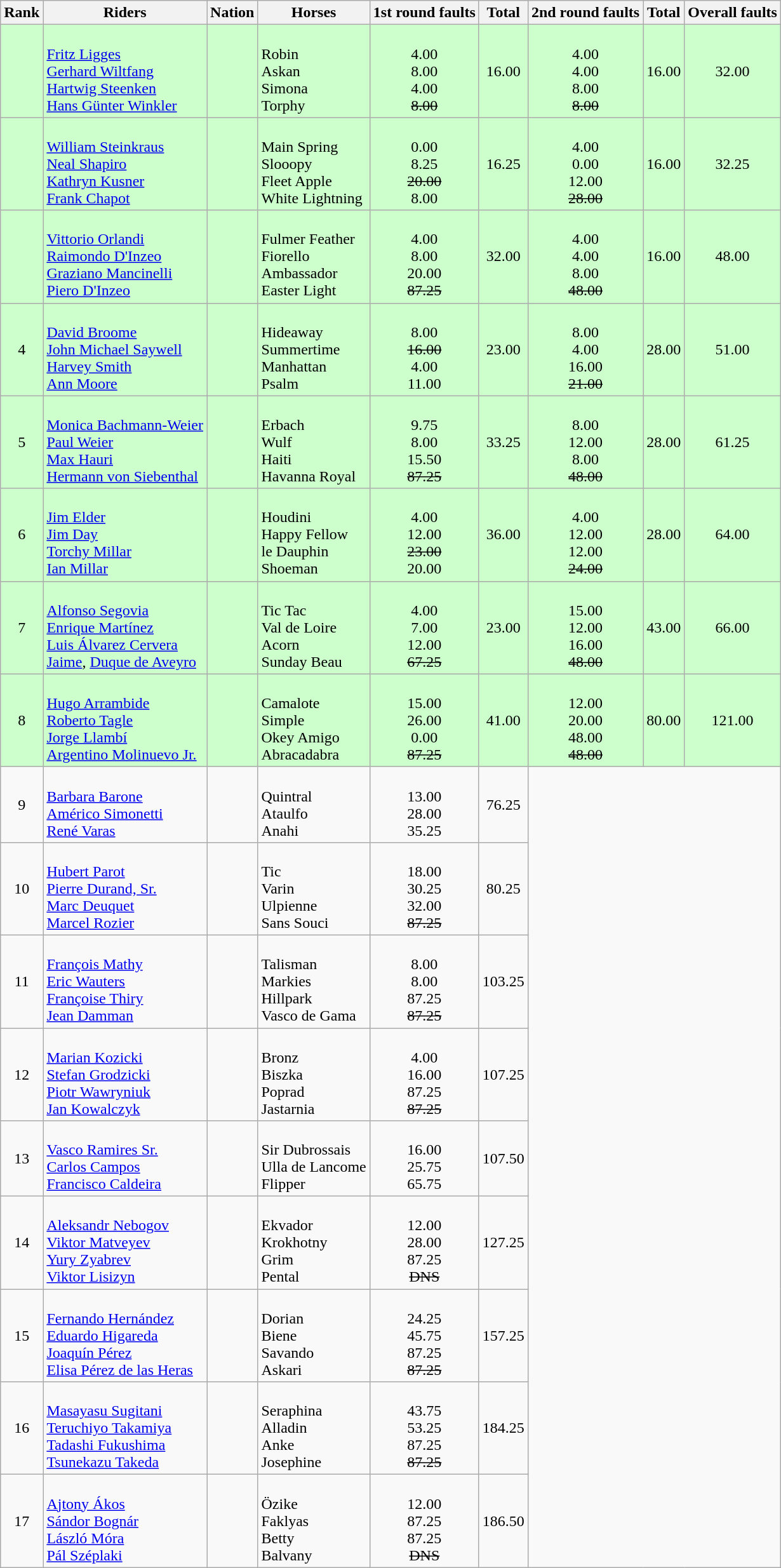<table class="wikitable sortable" style="text-align:center">
<tr>
<th>Rank</th>
<th>Riders</th>
<th>Nation</th>
<th>Horses</th>
<th>1st round faults</th>
<th>Total</th>
<th>2nd round faults</th>
<th>Total</th>
<th>Overall faults</th>
</tr>
<tr bgcolor=#ccffcc>
<td></td>
<td align=left><br><a href='#'>Fritz Ligges</a><br><a href='#'>Gerhard Wiltfang</a><br><a href='#'>Hartwig Steenken</a><br><a href='#'>Hans Günter Winkler</a></td>
<td align=left></td>
<td align=left><br>Robin <br>Askan <br>Simona <br>Torphy</td>
<td><br>4.00 <br>8.00 <br>4.00 <br><s>8.00</s></td>
<td>16.00</td>
<td><br>4.00 <br>4.00 <br>8.00 <br><s>8.00</s></td>
<td>16.00</td>
<td>32.00</td>
</tr>
<tr bgcolor=#ccffcc>
<td></td>
<td align=left><br><a href='#'>William Steinkraus</a><br><a href='#'>Neal Shapiro</a><br><a href='#'>Kathryn Kusner</a><br><a href='#'>Frank Chapot</a></td>
<td align=left></td>
<td align=left><br>Main Spring <br> Slooopy<br>Fleet Apple <br>White Lightning</td>
<td><br>0.00 <br>8.25 <br> <s>20.00</s><br>8.00</td>
<td>16.25</td>
<td><br>4.00 <br>0.00 <br>12.00 <br> <s>28.00</s></td>
<td>16.00</td>
<td>32.25</td>
</tr>
<tr bgcolor=#ccffcc>
<td></td>
<td align=left><br><a href='#'>Vittorio Orlandi</a><br><a href='#'>Raimondo D'Inzeo</a><br><a href='#'>Graziano Mancinelli</a><br><a href='#'>Piero D'Inzeo</a></td>
<td align=left></td>
<td align=left><br>Fulmer Feather <br>Fiorello <br> Ambassador<br>Easter Light</td>
<td><br>4.00 <br> 8.00<br>20.00 <br><s>87.25</s></td>
<td>32.00</td>
<td><br> 4.00<br>4.00 <br>8.00 <br> <s>48.00</s></td>
<td>16.00</td>
<td>48.00</td>
</tr>
<tr bgcolor=#ccffcc>
<td>4</td>
<td align=left><br><a href='#'>David Broome</a><br><a href='#'>John Michael Saywell</a><br><a href='#'>Harvey Smith</a><br><a href='#'>Ann Moore</a></td>
<td align=left></td>
<td align=left><br>Hideaway <br> Summertime<br>Manhattan <br>Psalm</td>
<td><br>8.00 <br><s>16.00</s> <br>4.00 <br>11.00</td>
<td>23.00</td>
<td><br>8.00 <br>4.00 <br>16.00 <br> <s>21.00</s></td>
<td>28.00</td>
<td>51.00</td>
</tr>
<tr bgcolor=#ccffcc>
<td>5</td>
<td align=left><br><a href='#'>Monica Bachmann-Weier</a><br><a href='#'>Paul Weier</a><br><a href='#'>Max Hauri</a><br><a href='#'>Hermann von Siebenthal</a></td>
<td align=left></td>
<td align=left><br>Erbach <br> Wulf<br>Haiti <br>Havanna Royal</td>
<td><br>9.75 <br>8.00 <br>15.50 <br> <s>87.25</s></td>
<td>33.25</td>
<td><br>8.00 <br>12.00 <br>8.00 <br><s>48.00</s></td>
<td>28.00</td>
<td>61.25</td>
</tr>
<tr bgcolor=#ccffcc>
<td>6</td>
<td align=left><br><a href='#'>Jim Elder</a><br><a href='#'>Jim Day</a><br><a href='#'>Torchy Millar</a><br><a href='#'>Ian Millar</a></td>
<td align=left></td>
<td align=left><br>Houdini <br>Happy Fellow <br> le Dauphin<br>Shoeman</td>
<td><br>4.00 <br>12.00 <br><s>23.00</s> <br>20.00</td>
<td>36.00</td>
<td><br>4.00 <br>12.00 <br>12.00 <br><s>24.00</s></td>
<td>28.00</td>
<td>64.00</td>
</tr>
<tr bgcolor=#ccffcc>
<td>7</td>
<td align=left><br><a href='#'>Alfonso Segovia</a><br><a href='#'>Enrique Martínez</a><br><a href='#'>Luis Álvarez Cervera</a><br><a href='#'>Jaime</a>, <a href='#'>Duque de Aveyro</a></td>
<td align=left></td>
<td align=left><br>Tic Tac <br>Val de Loire <br> Acorn<br>Sunday Beau</td>
<td><br>4.00 <br>7.00 <br>12.00 <br><s>67.25</s></td>
<td>23.00</td>
<td><br>15.00 <br>12.00 <br>16.00 <br><s>48.00</s></td>
<td>43.00</td>
<td>66.00</td>
</tr>
<tr bgcolor=#ccffcc>
<td>8</td>
<td align=left><br><a href='#'>Hugo Arrambide</a><br><a href='#'>Roberto Tagle</a><br><a href='#'>Jorge Llambí</a><br><a href='#'>Argentino Molinuevo Jr.</a></td>
<td align=left></td>
<td align=left><br>Camalote <br>Simple <br>Okey Amigo <br>Abracadabra</td>
<td><br> 15.00<br>26.00 <br>0.00 <br><s>87.25</s></td>
<td>41.00</td>
<td><br>12.00 <br>20.00 <br>48.00 <br><s>48.00</s></td>
<td>80.00</td>
<td>121.00</td>
</tr>
<tr>
<td>9</td>
<td align=left><br><a href='#'>Barbara Barone</a><br><a href='#'>Américo Simonetti</a> <br> <a href='#'>René Varas</a></td>
<td align=left></td>
<td align=left><br>Quintral <br>Ataulfo <br>Anahi</td>
<td><br>13.00 <br>28.00 <br>35.25</td>
<td>76.25</td>
</tr>
<tr>
<td>10</td>
<td align=left><br><a href='#'>Hubert Parot</a><br><a href='#'>Pierre Durand, Sr.</a><br><a href='#'>Marc Deuquet</a><br><a href='#'>Marcel Rozier</a></td>
<td align=left></td>
<td align=left><br>Tic <br>Varin <br>Ulpienne <br>Sans Souci</td>
<td><br>18.00 <br>30.25 <br>32.00 <br><s>87.25</s></td>
<td>80.25</td>
</tr>
<tr>
<td>11</td>
<td align=left><br><a href='#'>François Mathy</a><br><a href='#'>Eric Wauters</a><br><a href='#'>Françoise Thiry</a><br><a href='#'>Jean Damman</a></td>
<td align=left></td>
<td align=left><br>Talisman <br>Markies <br>Hillpark <br>Vasco de Gama</td>
<td><br>8.00 <br>8.00 <br>87.25 <br><s>87.25</s></td>
<td>103.25</td>
</tr>
<tr>
<td>12</td>
<td align=left><br><a href='#'>Marian Kozicki</a><br><a href='#'>Stefan Grodzicki</a><br><a href='#'>Piotr Wawryniuk</a><br><a href='#'>Jan Kowalczyk</a></td>
<td align=left></td>
<td align=left><br>Bronz <br>Biszka <br>Poprad <br>Jastarnia</td>
<td><br>4.00 <br>16.00 <br>87.25 <br><s>87.25</s></td>
<td>107.25</td>
</tr>
<tr>
<td>13</td>
<td align=left><br><a href='#'>Vasco Ramires Sr.</a><br><a href='#'>Carlos Campos</a><br><a href='#'>Francisco Caldeira</a></td>
<td align=left></td>
<td align=left><br>Sir Dubrossais <br>Ulla de Lancome <br>Flipper</td>
<td><br>16.00 <br>25.75 <br>65.75</td>
<td>107.50</td>
</tr>
<tr>
<td>14</td>
<td align=left><br><a href='#'>Aleksandr Nebogov</a><br><a href='#'>Viktor Matveyev</a><br><a href='#'>Yury Zyabrev</a><br><a href='#'>Viktor Lisizyn</a></td>
<td align=left></td>
<td align=left><br>Ekvador <br>Krokhotny <br>Grim <br>Pental</td>
<td><br>12.00 <br>28.00 <br>87.25 <br><s>DNS</s></td>
<td>127.25</td>
</tr>
<tr>
<td>15</td>
<td align=left><br><a href='#'>Fernando Hernández</a><br><a href='#'>Eduardo Higareda</a><br><a href='#'>Joaquín Pérez</a><br><a href='#'>Elisa Pérez de las Heras</a></td>
<td align=left></td>
<td align=left><br>Dorian <br>Biene <br>Savando <br>Askari</td>
<td><br>24.25 <br>45.75 <br>87.25 <br><s>87.25</s></td>
<td>157.25</td>
</tr>
<tr>
<td>16</td>
<td align=left><br><a href='#'>Masayasu Sugitani</a><br><a href='#'>Teruchiyo Takamiya</a><br><a href='#'>Tadashi Fukushima</a><br><a href='#'>Tsunekazu Takeda</a></td>
<td align=left></td>
<td align=left><br>Seraphina <br>Alladin <br>Anke <br>Josephine</td>
<td><br>43.75 <br>53.25 <br>87.25 <br><s>87.25</s></td>
<td>184.25</td>
</tr>
<tr>
<td>17</td>
<td align=left><br><a href='#'>Ajtony Ákos</a><br><a href='#'>Sándor Bognár</a><br><a href='#'>László Móra</a><br><a href='#'>Pál Széplaki</a></td>
<td align=left></td>
<td align=left><br> Özike<br>Faklyas <br> Betty<br>Balvany</td>
<td><br>12.00 <br>87.25 <br>87.25 <br><s>DNS</s></td>
<td>186.50</td>
</tr>
</table>
